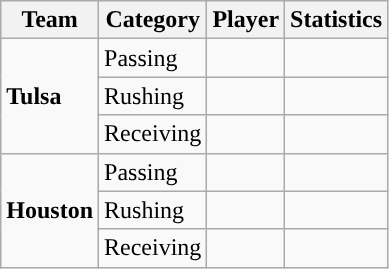<table class="wikitable" style="float: left;">
<tr>
<th>Team</th>
<th>Category</th>
<th>Player</th>
<th>Statistics</th>
</tr>
<tr>
<td rowspan=3><strong>Tulsa</strong></td>
<td>Passing</td>
<td></td>
<td></td>
</tr>
<tr>
<td>Rushing</td>
<td></td>
<td></td>
</tr>
<tr>
<td>Receiving</td>
<td></td>
<td></td>
</tr>
<tr>
<td rowspan=3><strong>Houston</strong></td>
<td>Passing</td>
<td></td>
<td></td>
</tr>
<tr>
<td>Rushing</td>
<td></td>
<td></td>
</tr>
<tr>
<td>Receiving</td>
<td></td>
<td></td>
</tr>
</table>
